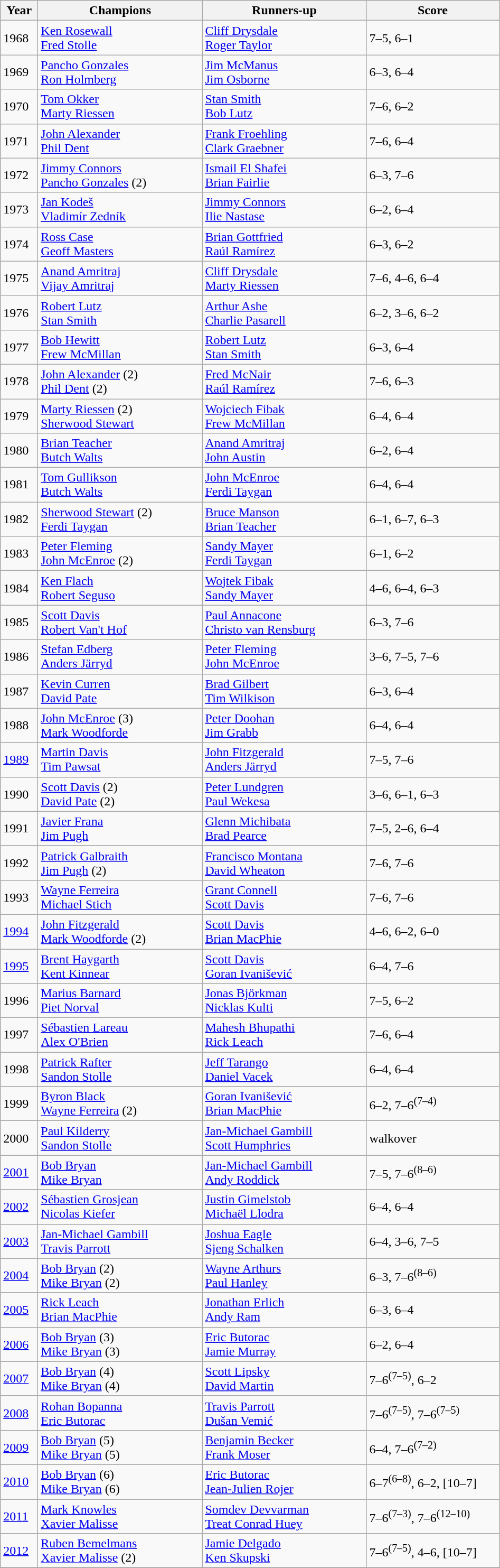<table class="wikitable">
<tr>
<th style="width:40px">Year</th>
<th style="width:200px">Champions</th>
<th style="width:200px">Runners-up</th>
<th style="width:160px" class="unsortable">Score</th>
</tr>
<tr>
<td>1968</td>
<td> <a href='#'>Ken Rosewall</a> <br>  <a href='#'>Fred Stolle</a></td>
<td> <a href='#'>Cliff Drysdale</a> <br>  <a href='#'>Roger Taylor</a></td>
<td>7–5, 6–1</td>
</tr>
<tr>
<td>1969</td>
<td> <a href='#'>Pancho Gonzales</a> <br>  <a href='#'>Ron Holmberg</a></td>
<td> <a href='#'>Jim McManus</a> <br>  <a href='#'>Jim Osborne</a></td>
<td>6–3, 6–4</td>
</tr>
<tr>
<td>1970</td>
<td> <a href='#'>Tom Okker</a> <br>  <a href='#'>Marty Riessen</a></td>
<td> <a href='#'>Stan Smith</a> <br>  <a href='#'>Bob Lutz</a></td>
<td>7–6, 6–2</td>
</tr>
<tr>
<td>1971</td>
<td> <a href='#'>John Alexander</a> <br>  <a href='#'>Phil Dent</a></td>
<td> <a href='#'>Frank Froehling</a> <br>  <a href='#'>Clark Graebner</a></td>
<td>7–6, 6–4</td>
</tr>
<tr>
<td>1972</td>
<td> <a href='#'>Jimmy Connors</a> <br>  <a href='#'>Pancho Gonzales</a> (2)</td>
<td> <a href='#'>Ismail El Shafei</a> <br>  <a href='#'>Brian Fairlie</a></td>
<td>6–3, 7–6</td>
</tr>
<tr>
<td>1973</td>
<td> <a href='#'>Jan Kodeš</a> <br>  <a href='#'>Vladimír Zedník</a></td>
<td> <a href='#'>Jimmy Connors</a> <br>  <a href='#'>Ilie Nastase</a></td>
<td>6–2, 6–4</td>
</tr>
<tr>
<td>1974</td>
<td> <a href='#'>Ross Case</a> <br>  <a href='#'>Geoff Masters</a></td>
<td> <a href='#'>Brian Gottfried</a> <br>  <a href='#'>Raúl Ramírez</a></td>
<td>6–3, 6–2</td>
</tr>
<tr>
<td>1975</td>
<td> <a href='#'>Anand Amritraj</a> <br>  <a href='#'>Vijay Amritraj</a></td>
<td> <a href='#'>Cliff Drysdale</a> <br>  <a href='#'>Marty Riessen</a></td>
<td>7–6, 4–6, 6–4</td>
</tr>
<tr>
<td>1976</td>
<td> <a href='#'>Robert Lutz</a> <br>  <a href='#'>Stan Smith</a></td>
<td> <a href='#'>Arthur Ashe</a> <br>  <a href='#'>Charlie Pasarell</a></td>
<td>6–2, 3–6, 6–2</td>
</tr>
<tr>
<td>1977</td>
<td> <a href='#'>Bob Hewitt</a> <br>  <a href='#'>Frew McMillan</a></td>
<td> <a href='#'>Robert Lutz</a> <br>  <a href='#'>Stan Smith</a></td>
<td>6–3, 6–4</td>
</tr>
<tr>
<td>1978</td>
<td> <a href='#'>John Alexander</a> (2) <br>  <a href='#'>Phil Dent</a> (2)</td>
<td> <a href='#'>Fred McNair</a> <br>  <a href='#'>Raúl Ramírez</a></td>
<td>7–6, 6–3</td>
</tr>
<tr>
<td>1979</td>
<td> <a href='#'>Marty Riessen</a> (2) <br>  <a href='#'>Sherwood Stewart</a></td>
<td> <a href='#'>Wojciech Fibak</a> <br>  <a href='#'>Frew McMillan</a></td>
<td>6–4, 6–4</td>
</tr>
<tr>
<td>1980</td>
<td> <a href='#'>Brian Teacher</a> <br>  <a href='#'>Butch Walts</a></td>
<td> <a href='#'>Anand Amritraj</a> <br>  <a href='#'>John Austin</a></td>
<td>6–2, 6–4</td>
</tr>
<tr>
<td>1981</td>
<td> <a href='#'>Tom Gullikson</a> <br>  <a href='#'>Butch Walts</a></td>
<td> <a href='#'>John McEnroe</a> <br>  <a href='#'>Ferdi Taygan</a></td>
<td>6–4, 6–4</td>
</tr>
<tr>
<td>1982</td>
<td> <a href='#'>Sherwood Stewart</a> (2) <br>  <a href='#'>Ferdi Taygan</a></td>
<td> <a href='#'>Bruce Manson</a> <br>  <a href='#'>Brian Teacher</a></td>
<td>6–1, 6–7, 6–3</td>
</tr>
<tr>
<td>1983</td>
<td> <a href='#'>Peter Fleming</a> <br>  <a href='#'>John McEnroe</a> (2)</td>
<td> <a href='#'>Sandy Mayer</a> <br>  <a href='#'>Ferdi Taygan</a></td>
<td>6–1, 6–2</td>
</tr>
<tr>
<td>1984</td>
<td> <a href='#'>Ken Flach</a> <br>  <a href='#'>Robert Seguso</a></td>
<td> <a href='#'>Wojtek Fibak</a> <br>  <a href='#'>Sandy Mayer</a></td>
<td>4–6, 6–4, 6–3</td>
</tr>
<tr>
<td>1985</td>
<td> <a href='#'>Scott Davis</a> <br>  <a href='#'>Robert Van't Hof</a></td>
<td> <a href='#'>Paul Annacone</a> <br>  <a href='#'>Christo van Rensburg</a></td>
<td>6–3, 7–6</td>
</tr>
<tr>
<td>1986</td>
<td> <a href='#'>Stefan Edberg</a> <br>  <a href='#'>Anders Järryd</a></td>
<td> <a href='#'>Peter Fleming</a> <br>  <a href='#'>John McEnroe</a></td>
<td>3–6, 7–5, 7–6</td>
</tr>
<tr>
<td>1987</td>
<td> <a href='#'>Kevin Curren</a> <br>  <a href='#'>David Pate</a></td>
<td> <a href='#'>Brad Gilbert</a> <br>  <a href='#'>Tim Wilkison</a></td>
<td>6–3, 6–4</td>
</tr>
<tr>
<td>1988</td>
<td> <a href='#'>John McEnroe</a> (3) <br>  <a href='#'>Mark Woodforde</a></td>
<td> <a href='#'>Peter Doohan</a> <br>  <a href='#'>Jim Grabb</a></td>
<td>6–4, 6–4</td>
</tr>
<tr>
<td><a href='#'>1989</a></td>
<td> <a href='#'>Martin Davis</a> <br>  <a href='#'>Tim Pawsat</a></td>
<td> <a href='#'>John Fitzgerald</a> <br>  <a href='#'>Anders Järryd</a></td>
<td>7–5, 7–6</td>
</tr>
<tr>
<td>1990</td>
<td> <a href='#'>Scott Davis</a> (2) <br>  <a href='#'>David Pate</a> (2)</td>
<td> <a href='#'>Peter Lundgren</a> <br>  <a href='#'>Paul Wekesa</a></td>
<td>3–6, 6–1, 6–3</td>
</tr>
<tr>
<td>1991</td>
<td> <a href='#'>Javier Frana</a> <br>  <a href='#'>Jim Pugh</a></td>
<td> <a href='#'>Glenn Michibata</a> <br>  <a href='#'>Brad Pearce</a></td>
<td>7–5, 2–6, 6–4</td>
</tr>
<tr>
<td>1992</td>
<td> <a href='#'>Patrick Galbraith</a> <br>  <a href='#'>Jim Pugh</a> (2)</td>
<td> <a href='#'>Francisco Montana</a> <br>  <a href='#'>David Wheaton</a></td>
<td>7–6, 7–6</td>
</tr>
<tr>
<td>1993</td>
<td> <a href='#'>Wayne Ferreira</a> <br>  <a href='#'>Michael Stich</a></td>
<td> <a href='#'>Grant Connell</a> <br>  <a href='#'>Scott Davis</a></td>
<td>7–6, 7–6</td>
</tr>
<tr>
<td><a href='#'>1994</a></td>
<td> <a href='#'>John Fitzgerald</a> <br>  <a href='#'>Mark Woodforde</a> (2)</td>
<td> <a href='#'>Scott Davis</a> <br>  <a href='#'>Brian MacPhie</a></td>
<td>4–6, 6–2, 6–0</td>
</tr>
<tr>
<td><a href='#'>1995</a></td>
<td> <a href='#'>Brent Haygarth</a> <br>  <a href='#'>Kent Kinnear</a></td>
<td> <a href='#'>Scott Davis</a> <br>  <a href='#'>Goran Ivanišević</a></td>
<td>6–4, 7–6</td>
</tr>
<tr>
<td>1996</td>
<td> <a href='#'>Marius Barnard</a> <br>  <a href='#'>Piet Norval</a></td>
<td> <a href='#'>Jonas Björkman</a> <br>  <a href='#'>Nicklas Kulti</a></td>
<td>7–5, 6–2</td>
</tr>
<tr>
<td>1997</td>
<td> <a href='#'>Sébastien Lareau</a> <br>  <a href='#'>Alex O'Brien</a></td>
<td> <a href='#'>Mahesh Bhupathi</a> <br>  <a href='#'>Rick Leach</a></td>
<td>7–6, 6–4</td>
</tr>
<tr>
<td>1998</td>
<td> <a href='#'>Patrick Rafter</a> <br>  <a href='#'>Sandon Stolle</a></td>
<td> <a href='#'>Jeff Tarango</a> <br>  <a href='#'>Daniel Vacek</a></td>
<td>6–4, 6–4</td>
</tr>
<tr>
<td>1999</td>
<td> <a href='#'>Byron Black</a> <br>  <a href='#'>Wayne Ferreira</a> (2)</td>
<td> <a href='#'>Goran Ivanišević</a> <br>  <a href='#'>Brian MacPhie</a></td>
<td>6–2, 7–6<sup>(7–4)</sup></td>
</tr>
<tr>
<td>2000</td>
<td> <a href='#'>Paul Kilderry</a> <br>  <a href='#'>Sandon Stolle</a></td>
<td> <a href='#'>Jan-Michael Gambill</a> <br>  <a href='#'>Scott Humphries</a></td>
<td>walkover</td>
</tr>
<tr>
<td><a href='#'>2001</a></td>
<td> <a href='#'>Bob Bryan</a> <br>  <a href='#'>Mike Bryan</a></td>
<td> <a href='#'>Jan-Michael Gambill</a> <br>  <a href='#'>Andy Roddick</a></td>
<td>7–5, 7–6<sup>(8–6)</sup></td>
</tr>
<tr>
<td><a href='#'>2002</a></td>
<td> <a href='#'>Sébastien Grosjean</a> <br>  <a href='#'>Nicolas Kiefer</a></td>
<td> <a href='#'>Justin Gimelstob</a> <br>  <a href='#'>Michaël Llodra</a></td>
<td>6–4, 6–4</td>
</tr>
<tr>
<td><a href='#'>2003</a></td>
<td> <a href='#'>Jan-Michael Gambill</a> <br>  <a href='#'>Travis Parrott</a></td>
<td> <a href='#'>Joshua Eagle</a> <br>  <a href='#'>Sjeng Schalken</a></td>
<td>6–4, 3–6, 7–5</td>
</tr>
<tr>
<td><a href='#'>2004</a></td>
<td> <a href='#'>Bob Bryan</a> (2) <br>  <a href='#'>Mike Bryan</a> (2)</td>
<td> <a href='#'>Wayne Arthurs</a> <br>  <a href='#'>Paul Hanley</a></td>
<td>6–3, 7–6<sup>(8–6)</sup></td>
</tr>
<tr>
<td><a href='#'>2005</a></td>
<td> <a href='#'>Rick Leach</a> <br>  <a href='#'>Brian MacPhie</a></td>
<td> <a href='#'>Jonathan Erlich</a> <br>  <a href='#'>Andy Ram</a></td>
<td>6–3, 6–4</td>
</tr>
<tr>
<td><a href='#'>2006</a></td>
<td> <a href='#'>Bob Bryan</a> (3) <br>  <a href='#'>Mike Bryan</a> (3)</td>
<td> <a href='#'>Eric Butorac</a> <br>  <a href='#'>Jamie Murray</a></td>
<td>6–2, 6–4</td>
</tr>
<tr>
<td><a href='#'>2007</a></td>
<td> <a href='#'>Bob Bryan</a> (4) <br>  <a href='#'>Mike Bryan</a> (4)</td>
<td> <a href='#'>Scott Lipsky</a> <br>  <a href='#'>David Martin</a></td>
<td>7–6<sup>(7–5)</sup>, 6–2</td>
</tr>
<tr>
<td><a href='#'>2008</a></td>
<td> <a href='#'>Rohan Bopanna</a> <br>  <a href='#'>Eric Butorac</a></td>
<td> <a href='#'>Travis Parrott</a> <br>  <a href='#'>Dušan Vemić</a></td>
<td>7–6<sup>(7–5)</sup>, 7–6<sup>(7–5)</sup></td>
</tr>
<tr>
<td><a href='#'>2009</a></td>
<td> <a href='#'>Bob Bryan</a> (5) <br>  <a href='#'>Mike Bryan</a> (5)</td>
<td> <a href='#'>Benjamin Becker</a> <br>  <a href='#'>Frank Moser</a></td>
<td>6–4, 7–6<sup>(7–2)</sup></td>
</tr>
<tr>
<td><a href='#'>2010</a></td>
<td> <a href='#'>Bob Bryan</a> (6) <br>  <a href='#'>Mike Bryan</a> (6)</td>
<td> <a href='#'>Eric Butorac</a> <br>  <a href='#'>Jean-Julien Rojer</a></td>
<td>6–7<sup>(6–8)</sup>, 6–2, [10–7]</td>
</tr>
<tr>
<td><a href='#'>2011</a></td>
<td> <a href='#'>Mark Knowles</a> <br>  <a href='#'>Xavier Malisse</a></td>
<td> <a href='#'>Somdev Devvarman</a> <br>  <a href='#'>Treat Conrad Huey</a></td>
<td>7–6<sup>(7–3)</sup>, 7–6<sup>(12–10)</sup></td>
</tr>
<tr>
<td><a href='#'>2012</a></td>
<td> <a href='#'>Ruben Bemelmans</a> <br>  <a href='#'>Xavier Malisse</a> (2)</td>
<td> <a href='#'>Jamie Delgado</a> <br>  <a href='#'>Ken Skupski</a></td>
<td>7–6<sup>(7–5)</sup>, 4–6, [10–7]</td>
</tr>
<tr>
</tr>
</table>
